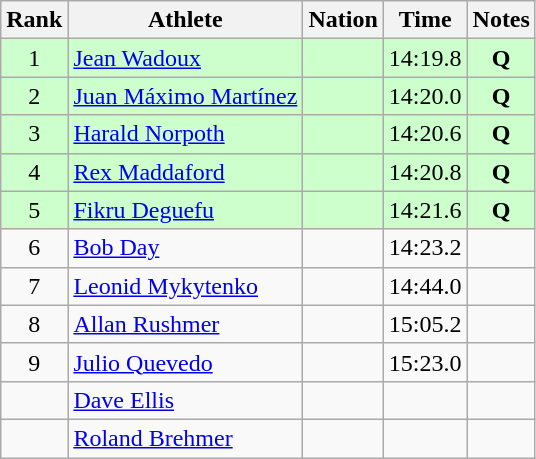<table class="wikitable" style="text-align:center">
<tr>
<th>Rank</th>
<th>Athlete</th>
<th>Nation</th>
<th>Time</th>
<th>Notes</th>
</tr>
<tr bgcolor=ccffcc>
<td>1</td>
<td align=left><a href='#'>Jean Wadoux</a></td>
<td align=left></td>
<td>14:19.8</td>
<td><strong>Q</strong></td>
</tr>
<tr bgcolor=ccffcc>
<td>2</td>
<td align=left><a href='#'>Juan Máximo Martínez</a></td>
<td align=left></td>
<td>14:20.0</td>
<td><strong>Q</strong></td>
</tr>
<tr bgcolor=ccffcc>
<td>3</td>
<td align=left><a href='#'>Harald Norpoth</a></td>
<td align=left></td>
<td>14:20.6</td>
<td><strong>Q</strong></td>
</tr>
<tr bgcolor=ccffcc>
<td>4</td>
<td align=left><a href='#'>Rex Maddaford</a></td>
<td align=left></td>
<td>14:20.8</td>
<td><strong>Q</strong></td>
</tr>
<tr bgcolor=ccffcc>
<td>5</td>
<td align=left><a href='#'>Fikru Deguefu</a></td>
<td align=left></td>
<td>14:21.6</td>
<td><strong>Q</strong></td>
</tr>
<tr>
<td>6</td>
<td align=left><a href='#'>Bob Day</a></td>
<td align=left></td>
<td>14:23.2</td>
<td></td>
</tr>
<tr>
<td>7</td>
<td align=left><a href='#'>Leonid Mykytenko</a></td>
<td align=left></td>
<td>14:44.0</td>
<td></td>
</tr>
<tr>
<td>8</td>
<td align=left><a href='#'>Allan Rushmer</a></td>
<td align=left></td>
<td>15:05.2</td>
<td></td>
</tr>
<tr>
<td>9</td>
<td align=left><a href='#'>Julio Quevedo</a></td>
<td align=left></td>
<td>15:23.0</td>
<td></td>
</tr>
<tr>
<td></td>
<td align=left><a href='#'>Dave Ellis</a></td>
<td align=left></td>
<td></td>
<td></td>
</tr>
<tr>
<td></td>
<td align=left><a href='#'>Roland Brehmer</a></td>
<td align=left></td>
<td></td>
<td></td>
</tr>
</table>
